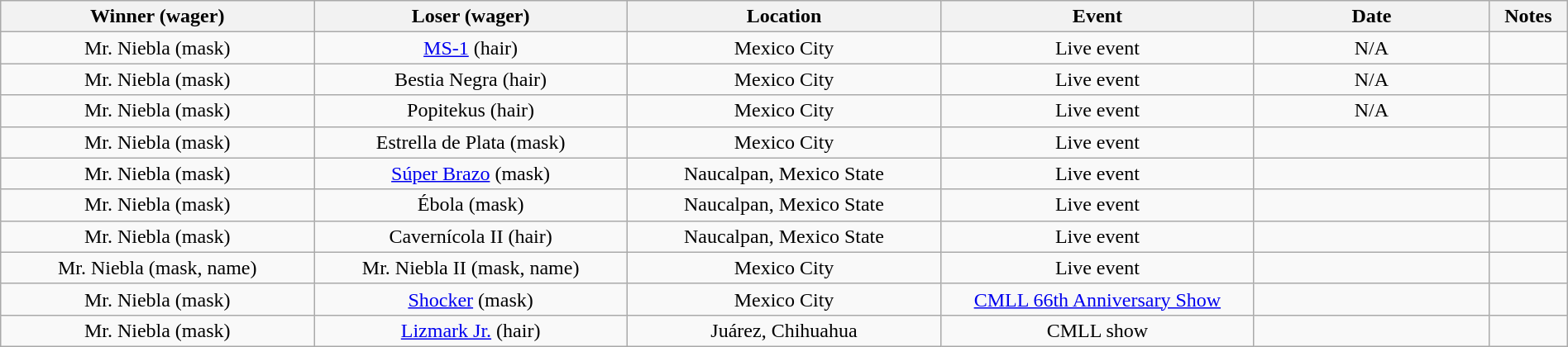<table class="wikitable sortable" width=100% style="text-align: center">
<tr>
<th width=20% scope="col">Winner (wager)</th>
<th width=20% scope="col">Loser (wager)</th>
<th width=20% scope="col">Location</th>
<th width=20% scope="col">Event</th>
<th width=15% scope="col">Date</th>
<th class="unsortable" width=5% scope="col">Notes</th>
</tr>
<tr>
<td>Mr. Niebla (mask)</td>
<td><a href='#'>MS-1</a> (hair)</td>
<td>Mexico City</td>
<td>Live event</td>
<td>N/A</td>
<td></td>
</tr>
<tr>
<td>Mr. Niebla (mask)</td>
<td>Bestia Negra (hair)</td>
<td>Mexico City</td>
<td>Live event</td>
<td>N/A</td>
<td></td>
</tr>
<tr>
<td>Mr. Niebla (mask)</td>
<td>Popitekus (hair)</td>
<td>Mexico City</td>
<td>Live event</td>
<td>N/A</td>
<td></td>
</tr>
<tr>
<td>Mr. Niebla (mask)</td>
<td>Estrella de Plata (mask)</td>
<td>Mexico City</td>
<td>Live event</td>
<td></td>
<td></td>
</tr>
<tr>
<td>Mr. Niebla (mask)</td>
<td><a href='#'>Súper Brazo</a> (mask)</td>
<td>Naucalpan, Mexico State</td>
<td>Live event</td>
<td></td>
<td></td>
</tr>
<tr>
<td>Mr. Niebla (mask)</td>
<td>Ébola (mask)</td>
<td>Naucalpan, Mexico State</td>
<td>Live event</td>
<td></td>
<td></td>
</tr>
<tr>
<td>Mr. Niebla (mask)</td>
<td>Cavernícola II (hair)</td>
<td>Naucalpan, Mexico State</td>
<td>Live event</td>
<td></td>
<td></td>
</tr>
<tr>
<td>Mr. Niebla (mask, name)</td>
<td>Mr. Niebla II (mask, name)</td>
<td>Mexico City</td>
<td>Live event</td>
<td></td>
<td></td>
</tr>
<tr>
<td>Mr. Niebla (mask)</td>
<td><a href='#'>Shocker</a> (mask)</td>
<td>Mexico City</td>
<td><a href='#'>CMLL 66th Anniversary Show</a></td>
<td></td>
<td></td>
</tr>
<tr>
<td>Mr. Niebla (mask)</td>
<td><a href='#'>Lizmark Jr.</a> (hair)</td>
<td>Juárez, Chihuahua</td>
<td>CMLL show</td>
<td></td>
<td></td>
</tr>
</table>
